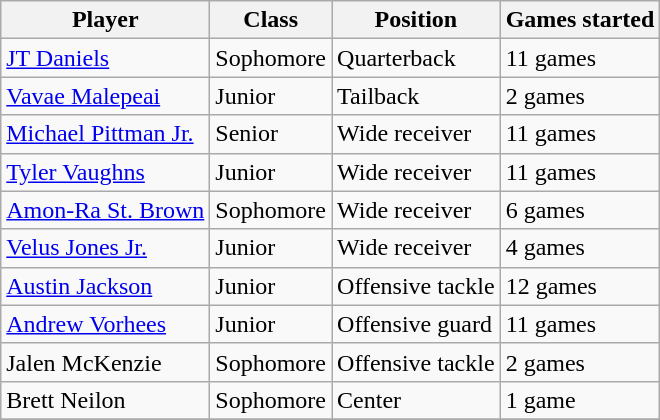<table class="wikitable" border="1">
<tr>
<th>Player</th>
<th>Class</th>
<th>Position</th>
<th>Games started</th>
</tr>
<tr>
<td><a href='#'>JT Daniels</a></td>
<td>Sophomore</td>
<td>Quarterback</td>
<td>11 games</td>
</tr>
<tr>
<td><a href='#'>Vavae Malepeai</a></td>
<td>Junior </td>
<td>Tailback</td>
<td>2 games</td>
</tr>
<tr>
<td><a href='#'>Michael Pittman Jr.</a></td>
<td>Senior</td>
<td>Wide receiver</td>
<td>11 games</td>
</tr>
<tr>
<td><a href='#'>Tyler Vaughns</a></td>
<td>Junior </td>
<td>Wide receiver</td>
<td>11 games</td>
</tr>
<tr>
<td><a href='#'>Amon-Ra St. Brown</a></td>
<td>Sophomore</td>
<td>Wide receiver</td>
<td>6 games</td>
</tr>
<tr>
<td><a href='#'>Velus Jones Jr.</a></td>
<td>Junior </td>
<td>Wide receiver</td>
<td>4 games</td>
</tr>
<tr>
<td><a href='#'>Austin Jackson</a></td>
<td>Junior</td>
<td>Offensive tackle</td>
<td>12 games</td>
</tr>
<tr>
<td><a href='#'>Andrew Vorhees</a></td>
<td>Junior</td>
<td>Offensive guard</td>
<td>11 games</td>
</tr>
<tr>
<td>Jalen McKenzie</td>
<td>Sophomore </td>
<td>Offensive tackle</td>
<td>2 games</td>
</tr>
<tr>
<td>Brett Neilon</td>
<td>Sophomore </td>
<td>Center</td>
<td>1 game</td>
</tr>
<tr>
</tr>
</table>
